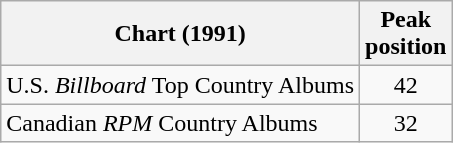<table class="wikitable">
<tr>
<th>Chart (1991)</th>
<th>Peak<br>position</th>
</tr>
<tr>
<td>U.S. <em>Billboard</em> Top Country Albums</td>
<td align="center">42</td>
</tr>
<tr>
<td>Canadian <em>RPM</em> Country Albums</td>
<td align="center">32</td>
</tr>
</table>
